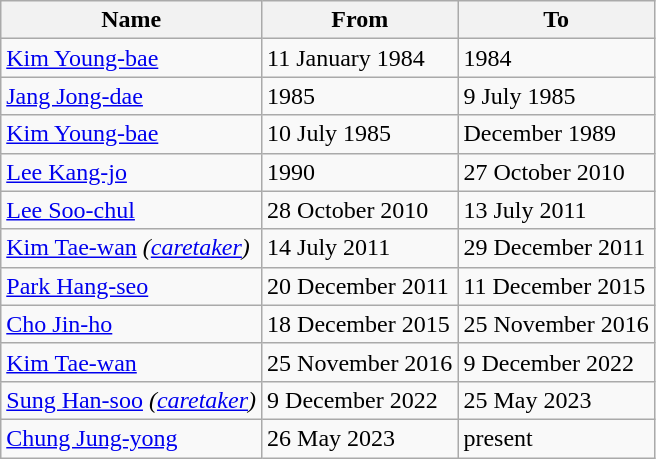<table class="wikitable">
<tr>
<th>Name</th>
<th>From</th>
<th>To</th>
</tr>
<tr>
<td> <a href='#'>Kim Young-bae</a></td>
<td>11 January 1984</td>
<td>1984</td>
</tr>
<tr>
<td> <a href='#'>Jang Jong-dae</a></td>
<td>1985</td>
<td>9 July 1985</td>
</tr>
<tr>
<td> <a href='#'>Kim Young-bae</a></td>
<td>10 July 1985</td>
<td>December 1989</td>
</tr>
<tr>
<td> <a href='#'>Lee Kang-jo</a></td>
<td>1990</td>
<td>27 October 2010</td>
</tr>
<tr>
<td> <a href='#'>Lee Soo-chul</a></td>
<td>28 October 2010</td>
<td>13 July 2011</td>
</tr>
<tr>
<td> <a href='#'>Kim Tae-wan</a> <em>(<a href='#'>caretaker</a>)</em></td>
<td>14 July 2011</td>
<td>29 December 2011</td>
</tr>
<tr>
<td> <a href='#'>Park Hang-seo</a></td>
<td>20 December 2011</td>
<td>11 December 2015</td>
</tr>
<tr>
<td> <a href='#'>Cho Jin-ho</a></td>
<td>18 December 2015</td>
<td>25 November 2016</td>
</tr>
<tr>
<td> <a href='#'>Kim Tae-wan</a></td>
<td>25 November 2016</td>
<td>9 December 2022</td>
</tr>
<tr>
<td> <a href='#'>Sung Han-soo</a> <em>(<a href='#'>caretaker</a>)</em></td>
<td>9 December 2022</td>
<td>25 May 2023</td>
</tr>
<tr>
<td> <a href='#'>Chung Jung-yong</a></td>
<td>26 May 2023</td>
<td>present</td>
</tr>
</table>
